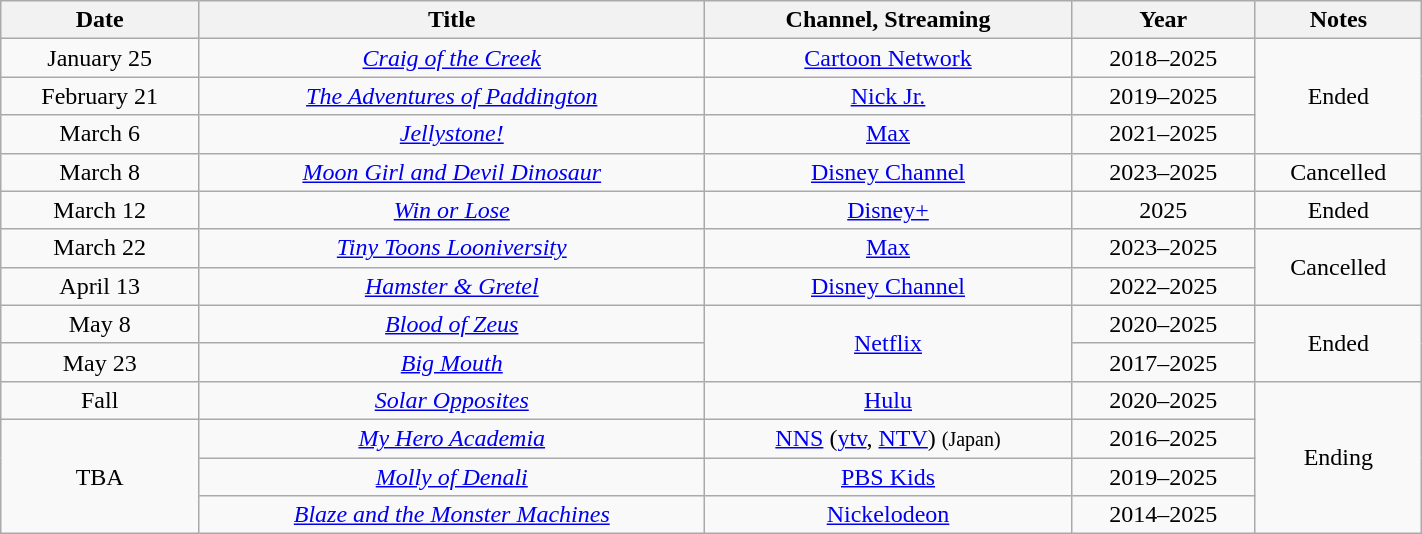<table class="wikitable sortable" width="75%" border="1" cellpadding="3" style="border-collapse: collapse; text-align: center">
<tr>
<th scope="col">Date</th>
<th scope="col">Title</th>
<th scope="col">Channel, Streaming</th>
<th>Year</th>
<th>Notes</th>
</tr>
<tr>
<td>January 25</td>
<td><em><a href='#'>Craig of the Creek</a></em></td>
<td><a href='#'>Cartoon Network</a></td>
<td>2018–2025</td>
<td rowspan="3">Ended</td>
</tr>
<tr>
<td>February 21</td>
<td><em><a href='#'>The Adventures of Paddington</a></em></td>
<td><a href='#'>Nick Jr.</a></td>
<td>2019–2025</td>
</tr>
<tr>
<td>March 6</td>
<td><em><a href='#'>Jellystone!</a></em></td>
<td><a href='#'>Max</a></td>
<td>2021–2025</td>
</tr>
<tr>
<td>March 8</td>
<td><em><a href='#'>Moon Girl and Devil Dinosaur</a></em></td>
<td><a href='#'>Disney Channel</a></td>
<td>2023–2025</td>
<td>Cancelled</td>
</tr>
<tr>
<td>March 12</td>
<td><em><a href='#'>Win or Lose</a></em></td>
<td><a href='#'>Disney+</a></td>
<td>2025</td>
<td>Ended</td>
</tr>
<tr>
<td>March 22</td>
<td><em><a href='#'>Tiny Toons Looniversity</a></em></td>
<td><a href='#'>Max</a></td>
<td>2023–2025</td>
<td rowspan="2">Cancelled</td>
</tr>
<tr>
<td>April 13</td>
<td><em><a href='#'>Hamster & Gretel</a></em></td>
<td><a href='#'>Disney Channel</a></td>
<td>2022–2025</td>
</tr>
<tr>
<td>May 8</td>
<td><em><a href='#'>Blood of Zeus</a></em></td>
<td rowspan="2"><a href='#'>Netflix</a></td>
<td>2020–2025</td>
<td rowspan="2">Ended</td>
</tr>
<tr>
<td>May 23</td>
<td><em><a href='#'>Big Mouth</a></em></td>
<td>2017–2025</td>
</tr>
<tr>
<td>Fall</td>
<td><em><a href='#'>Solar Opposites</a></em></td>
<td><a href='#'>Hulu</a></td>
<td>2020–2025</td>
<td rowspan="4">Ending</td>
</tr>
<tr>
<td rowspan="3">TBA</td>
<td><em><a href='#'>My Hero Academia</a></em></td>
<td><a href='#'>NNS</a> (<a href='#'>ytv</a>, <a href='#'>NTV</a>) <small>(Japan)</small></td>
<td>2016–2025</td>
</tr>
<tr>
<td><em><a href='#'>Molly of Denali</a></em></td>
<td><a href='#'>PBS Kids</a></td>
<td>2019–2025</td>
</tr>
<tr>
<td><em><a href='#'>Blaze and the Monster Machines</a></em></td>
<td><a href='#'>Nickelodeon</a></td>
<td>2014–2025</td>
</tr>
</table>
